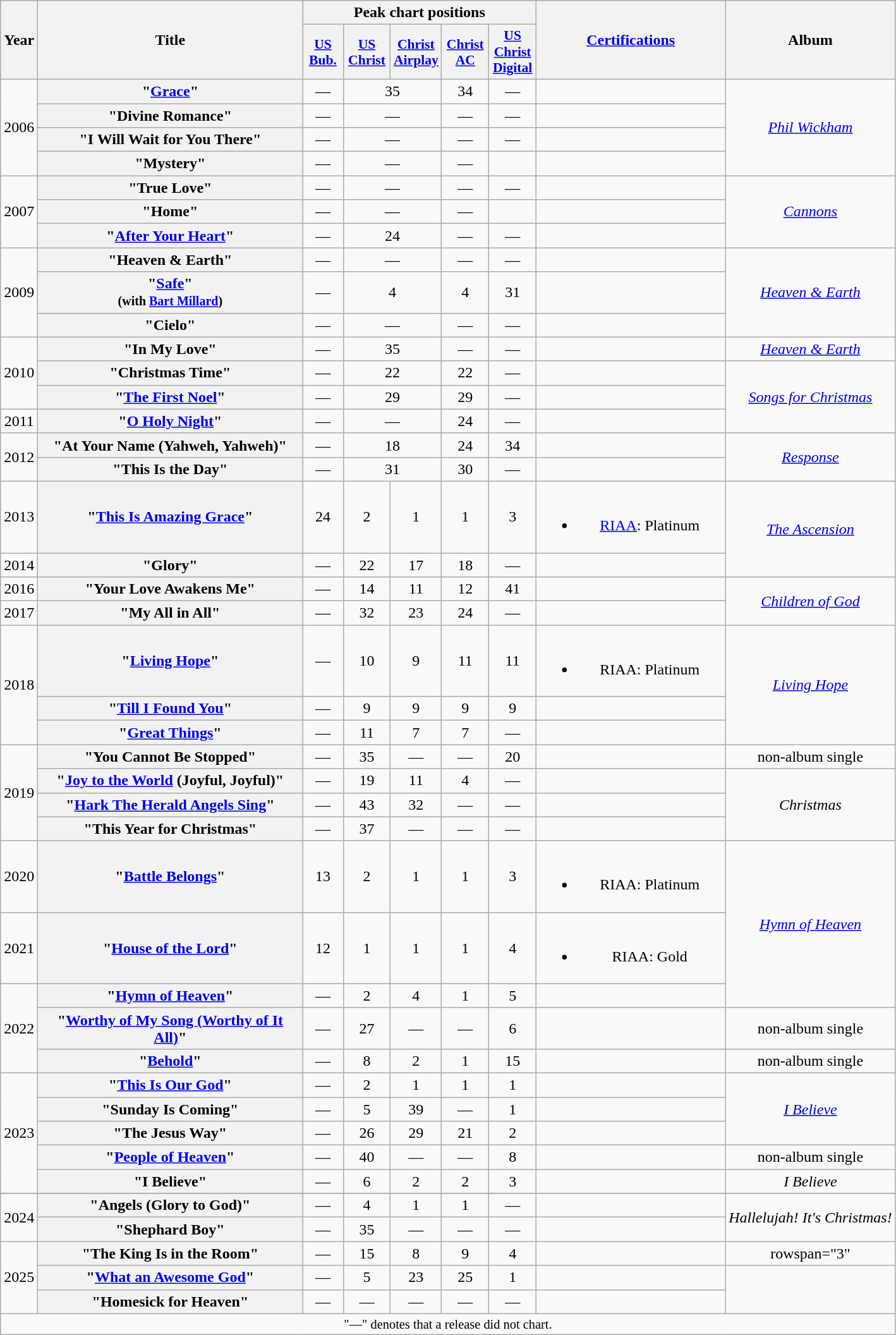<table class="wikitable plainrowheaders" style=text-align:center;>
<tr>
<th scope="col" rowspan="2">Year</th>
<th scope="col" rowspan="2" style="width:17em;">Title</th>
<th scope="col" colspan="5">Peak chart positions</th>
<th scope="col" rowspan="2" style="width:12em;"><a href='#'>Certifications</a></th>
<th scope="col" rowspan="2">Album</th>
</tr>
<tr>
<th scope="col" style="width:2.5em;font-size:90%;"><a href='#'>US Bub.</a><br></th>
<th scope="col" style="width:3em;font-size:90%;"><a href='#'>US<br>Christ</a><br></th>
<th scope="col" style="width:3em;font-size:90%;"><a href='#'>Christ<br> Airplay</a><br></th>
<th scope="col" style="width:3em;font-size:90%;"><a href='#'>Christ<br> AC</a><br></th>
<th scope="col" style="width:3em;font-size:90%;"><a href='#'>US<br>Christ<br>Digital</a><br></th>
</tr>
<tr>
<td rowspan="4">2006</td>
<th scope="row">"<a href='#'>Grace</a>"</th>
<td>—</td>
<td colspan="2">35</td>
<td>34</td>
<td>—</td>
<td></td>
<td rowspan="4"><em><a href='#'>Phil Wickham</a></em></td>
</tr>
<tr>
<th scope="row">"Divine Romance"</th>
<td>—</td>
<td colspan="2">—</td>
<td>—</td>
<td>—</td>
<td></td>
</tr>
<tr>
<th scope="row">"I Will Wait for You There"</th>
<td>—</td>
<td colspan="2">—</td>
<td>—</td>
<td>—</td>
<td></td>
</tr>
<tr>
<th scope="row">"Mystery"</th>
<td>—</td>
<td colspan="2">—</td>
<td>—</td>
<td —></td>
</tr>
<tr>
<td rowspan="3">2007</td>
<th scope="row">"True Love"</th>
<td>—</td>
<td colspan="2">—</td>
<td>—</td>
<td>—</td>
<td></td>
<td rowspan="3"><em><a href='#'>Cannons</a></em></td>
</tr>
<tr>
<th scope="row">"Home"</th>
<td>—</td>
<td colspan="2">—</td>
<td>—</td>
<td —></td>
</tr>
<tr>
<th scope="row">"<a href='#'>After Your Heart</a>"</th>
<td>—</td>
<td colspan="2">24</td>
<td>—</td>
<td>—</td>
<td></td>
</tr>
<tr>
<td rowspan="3">2009</td>
<th scope="row">"Heaven & Earth"</th>
<td>—</td>
<td colspan="2">—</td>
<td>—</td>
<td>—</td>
<td></td>
<td rowspan="3"><em><a href='#'>Heaven & Earth</a></em></td>
</tr>
<tr>
<th scope="row">"<a href='#'>Safe</a>"<br><small>(with <a href='#'>Bart Millard</a>)</small></th>
<td>—</td>
<td colspan="2">4</td>
<td>4</td>
<td>31</td>
<td></td>
</tr>
<tr>
<th scope="row">"Cielo"</th>
<td>—</td>
<td colspan="2">—</td>
<td>—</td>
<td>—</td>
<td></td>
</tr>
<tr>
<td rowspan="3">2010</td>
<th scope="row">"In My Love"</th>
<td>—</td>
<td colspan="2">35</td>
<td>—</td>
<td>—</td>
<td></td>
<td><em><a href='#'>Heaven & Earth <br></a></em></td>
</tr>
<tr>
<th scope="row">"Christmas Time"</th>
<td>—</td>
<td colspan="2">22</td>
<td>22</td>
<td>—</td>
<td></td>
<td rowspan="3"><em><a href='#'>Songs for Christmas</a></em></td>
</tr>
<tr>
<th scope="row">"<a href='#'>The First Noel</a>"</th>
<td>—</td>
<td colspan="2">29</td>
<td>29</td>
<td>—</td>
<td></td>
</tr>
<tr>
<td>2011</td>
<th scope="row">"<a href='#'>O Holy Night</a>"</th>
<td>—</td>
<td colspan="2">—</td>
<td>24</td>
<td>—</td>
<td></td>
</tr>
<tr>
<td rowspan="2">2012</td>
<th scope="row">"At Your Name (Yahweh, Yahweh)"</th>
<td>—</td>
<td colspan="2">18</td>
<td>24</td>
<td>34</td>
<td></td>
<td rowspan="2"><em><a href='#'>Response</a></em></td>
</tr>
<tr>
<th scope="row">"This Is the Day"</th>
<td>—</td>
<td colspan="2">31</td>
<td>30</td>
<td>—</td>
<td></td>
</tr>
<tr>
<td>2013</td>
<th scope="row">"<a href='#'>This Is Amazing Grace</a>"</th>
<td>24</td>
<td>2</td>
<td>1</td>
<td>1</td>
<td>3</td>
<td><br><ul><li><a href='#'>RIAA</a>: Platinum</li></ul></td>
<td rowspan="2"><em><a href='#'>The Ascension</a></em></td>
</tr>
<tr>
<td>2014</td>
<th scope="row">"Glory"</th>
<td>—</td>
<td>22</td>
<td>17</td>
<td>18</td>
<td>—</td>
<td></td>
</tr>
<tr>
<td>2016</td>
<th scope="row">"Your Love Awakens Me"</th>
<td>—</td>
<td>14</td>
<td>11</td>
<td>12</td>
<td>41</td>
<td></td>
<td rowspan="2"><em><a href='#'>Children of God</a></em></td>
</tr>
<tr>
<td>2017</td>
<th scope="row">"My All in All"</th>
<td>—</td>
<td>32</td>
<td>23</td>
<td>24</td>
<td>—</td>
<td></td>
</tr>
<tr>
<td rowspan="3">2018</td>
<th scope="row">"<a href='#'>Living Hope</a>"</th>
<td>—</td>
<td>10</td>
<td>9</td>
<td>11</td>
<td>11</td>
<td><br><ul><li>RIAA: Platinum</li></ul></td>
<td rowspan="3"><em><a href='#'>Living Hope</a></em></td>
</tr>
<tr>
<th scope="row">"<a href='#'>Till I Found You</a>"</th>
<td>—</td>
<td>9</td>
<td>9</td>
<td>9</td>
<td>9</td>
<td></td>
</tr>
<tr>
<th scope="row">"<a href='#'>Great Things</a>"</th>
<td>—</td>
<td>11</td>
<td>7</td>
<td>7</td>
<td>—</td>
<td></td>
</tr>
<tr>
<td rowspan="4">2019</td>
<th scope="row">"You Cannot Be Stopped"<br></th>
<td>—</td>
<td>35</td>
<td>—</td>
<td>—</td>
<td>20</td>
<td></td>
<td>non-album single</td>
</tr>
<tr>
<th scope="row">"<a href='#'>Joy to the World</a> (Joyful, Joyful)"</th>
<td>—</td>
<td>19</td>
<td>11</td>
<td>4</td>
<td>—</td>
<td></td>
<td rowspan="3"><em>Christmas</em></td>
</tr>
<tr>
<th scope="row">"<a href='#'>Hark The Herald Angels Sing</a>"</th>
<td>—</td>
<td>43</td>
<td>32</td>
<td>—</td>
<td>—</td>
<td></td>
</tr>
<tr>
<th scope="row">"This Year for Christmas"</th>
<td>—</td>
<td>37</td>
<td>—</td>
<td>—</td>
<td>—</td>
<td></td>
</tr>
<tr>
<td>2020</td>
<th scope="row">"<a href='#'>Battle Belongs</a>"</th>
<td>13</td>
<td>2</td>
<td>1</td>
<td>1</td>
<td>3</td>
<td><br><ul><li>RIAA: Platinum</li></ul></td>
<td rowspan="3"><em><a href='#'>Hymn of Heaven</a></em></td>
</tr>
<tr>
<td>2021</td>
<th scope="row">"<a href='#'>House of the Lord</a>"</th>
<td>12</td>
<td>1</td>
<td>1</td>
<td>1</td>
<td>4</td>
<td><br><ul><li>RIAA: Gold</li></ul></td>
</tr>
<tr>
<td rowspan="3">2022</td>
<th scope="row">"<a href='#'>Hymn of Heaven</a>"</th>
<td>—</td>
<td>2</td>
<td>4</td>
<td>1</td>
<td>5</td>
<td></td>
</tr>
<tr>
<th scope="row">"<a href='#'>Worthy of My Song (Worthy of It All)</a>"<br></th>
<td>—</td>
<td>27</td>
<td>—</td>
<td>—</td>
<td>6</td>
<td></td>
<td>non-album single</td>
</tr>
<tr>
<th scope="row">"<a href='#'>Behold</a>"<br></th>
<td>—</td>
<td>8</td>
<td>2</td>
<td>1</td>
<td>15</td>
<td></td>
<td>non-album single</td>
</tr>
<tr>
<td rowspan="5">2023</td>
<th scope="row">"<a href='#'>This Is Our God</a>"</th>
<td>—</td>
<td>2</td>
<td>1</td>
<td>1</td>
<td>1</td>
<td></td>
<td rowspan="3"><em><a href='#'>I Believe</a></em></td>
</tr>
<tr>
<th scope="row">"Sunday Is Coming"</th>
<td>—</td>
<td>5</td>
<td>39</td>
<td>—</td>
<td>1</td>
<td></td>
</tr>
<tr>
<th scope="row">"The Jesus Way"</th>
<td>—</td>
<td>26</td>
<td>29</td>
<td>21</td>
<td>2</td>
<td></td>
</tr>
<tr>
<th scope="row">"<a href='#'>People of Heaven</a>"<br></th>
<td>—</td>
<td>40</td>
<td>—</td>
<td>—</td>
<td>8</td>
<td></td>
<td>non-album single</td>
</tr>
<tr>
<th scope="row">"I Believe"</th>
<td>—</td>
<td>6</td>
<td>2</td>
<td>2</td>
<td>3</td>
<td></td>
<td><em>I Believe</em></td>
</tr>
<tr>
</tr>
<tr>
<td rowspan="2">2024</td>
<th scope="row">"Angels (Glory to God)"</th>
<td>—</td>
<td>4</td>
<td>1</td>
<td>1</td>
<td>—</td>
<td></td>
<td rowspan="2"><em>Hallelujah! It's Christmas!</em></td>
</tr>
<tr>
<th scope="row">"Shephard Boy"</th>
<td>—</td>
<td>35</td>
<td>—</td>
<td>—</td>
<td>—</td>
<td></td>
</tr>
<tr>
<td rowspan="3">2025</td>
<th scope="row">"The King Is in the Room"</th>
<td>—</td>
<td>15</td>
<td>8</td>
<td>9</td>
<td>4</td>
<td></td>
<td>rowspan="3" </td>
</tr>
<tr>
<th scope="row">"<a href='#'>What an Awesome God</a>"<br></th>
<td>—</td>
<td>5</td>
<td>23</td>
<td>25</td>
<td>1</td>
<td></td>
</tr>
<tr>
<th scope="row">"Homesick for Heaven"</th>
<td>—</td>
<td>—</td>
<td>—</td>
<td>—</td>
<td>—</td>
<td></td>
</tr>
<tr>
<td colspan="9" style="font-size:85%">"—" denotes that a release did not chart.</td>
</tr>
</table>
